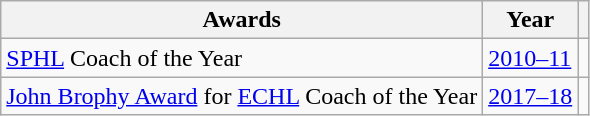<table class="wikitable">
<tr>
<th>Awards</th>
<th>Year</th>
<th></th>
</tr>
<tr>
<td><a href='#'>SPHL</a> Coach of the Year</td>
<td><a href='#'>2010–11</a></td>
<td></td>
</tr>
<tr>
<td><a href='#'>John Brophy Award</a> for <a href='#'>ECHL</a> Coach of the Year</td>
<td><a href='#'>2017–18</a></td>
<td></td>
</tr>
</table>
